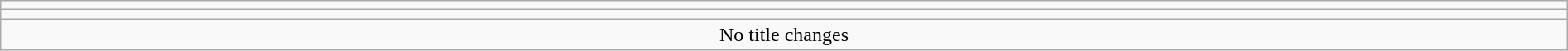<table class="wikitable" style="text-align:center; width:100%;">
<tr>
<td colspan=5></td>
</tr>
<tr>
<td colspan=5><strong></strong></td>
</tr>
<tr>
<td colspan="5">No title changes</td>
</tr>
</table>
